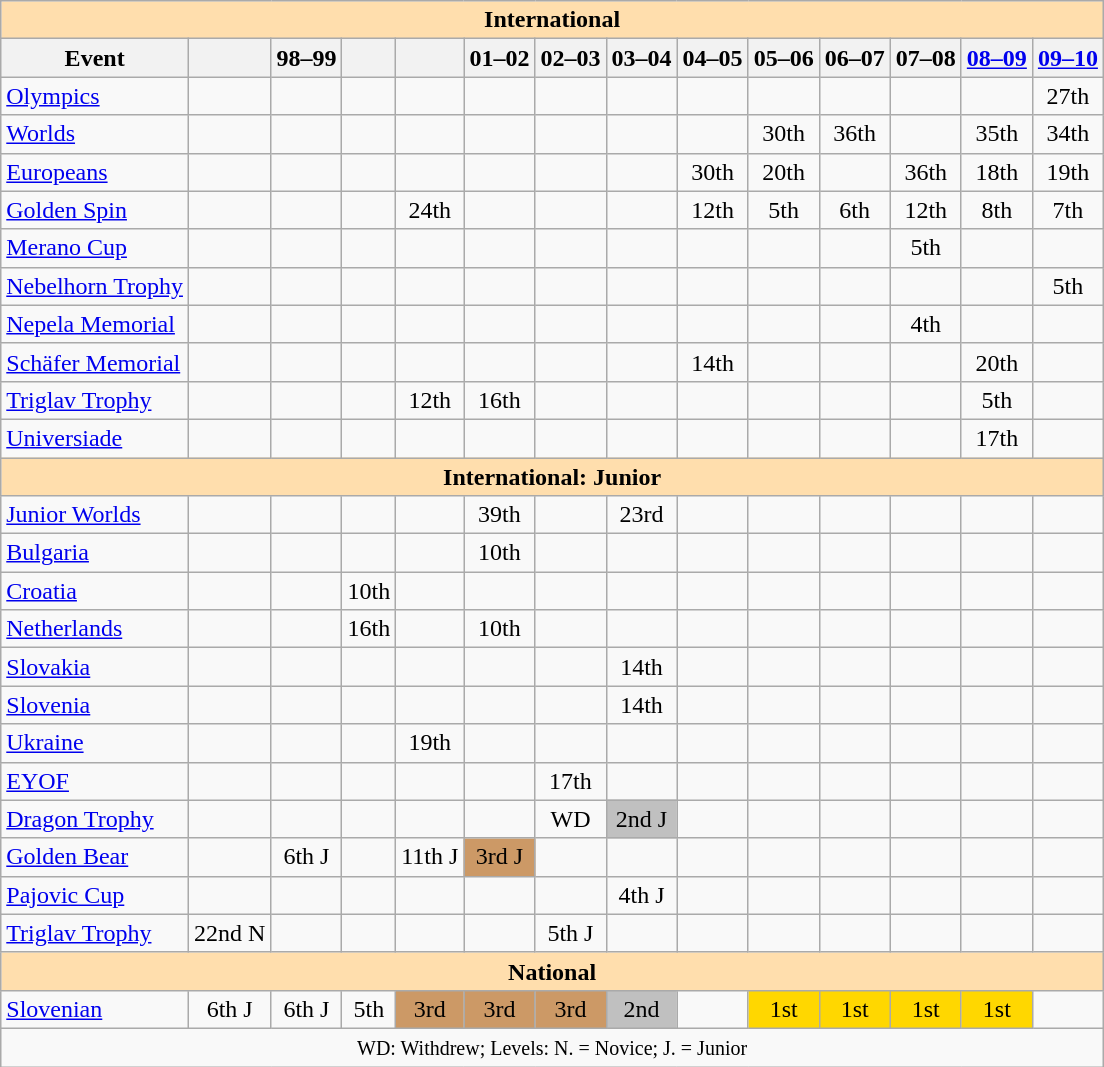<table class="wikitable" style="text-align:center">
<tr>
<th style="background-color: #ffdead; " colspan=14 align=center>International</th>
</tr>
<tr>
<th>Event</th>
<th></th>
<th>98–99</th>
<th></th>
<th></th>
<th>01–02</th>
<th>02–03</th>
<th>03–04</th>
<th>04–05</th>
<th>05–06</th>
<th>06–07</th>
<th>07–08</th>
<th><a href='#'>08–09</a></th>
<th><a href='#'>09–10</a></th>
</tr>
<tr>
<td align=left><a href='#'>Olympics</a></td>
<td></td>
<td></td>
<td></td>
<td></td>
<td></td>
<td></td>
<td></td>
<td></td>
<td></td>
<td></td>
<td></td>
<td></td>
<td>27th</td>
</tr>
<tr>
<td align=left><a href='#'>Worlds</a></td>
<td></td>
<td></td>
<td></td>
<td></td>
<td></td>
<td></td>
<td></td>
<td></td>
<td>30th</td>
<td>36th</td>
<td></td>
<td>35th</td>
<td>34th</td>
</tr>
<tr>
<td align=left><a href='#'>Europeans</a></td>
<td></td>
<td></td>
<td></td>
<td></td>
<td></td>
<td></td>
<td></td>
<td>30th</td>
<td>20th</td>
<td></td>
<td>36th</td>
<td>18th</td>
<td>19th</td>
</tr>
<tr>
<td align=left><a href='#'>Golden Spin</a></td>
<td></td>
<td></td>
<td></td>
<td>24th</td>
<td></td>
<td></td>
<td></td>
<td>12th</td>
<td>5th</td>
<td>6th</td>
<td>12th</td>
<td>8th</td>
<td>7th</td>
</tr>
<tr>
<td align=left><a href='#'>Merano Cup</a></td>
<td></td>
<td></td>
<td></td>
<td></td>
<td></td>
<td></td>
<td></td>
<td></td>
<td></td>
<td></td>
<td>5th</td>
<td></td>
<td></td>
</tr>
<tr>
<td align=left><a href='#'>Nebelhorn Trophy</a></td>
<td></td>
<td></td>
<td></td>
<td></td>
<td></td>
<td></td>
<td></td>
<td></td>
<td></td>
<td></td>
<td></td>
<td></td>
<td>5th</td>
</tr>
<tr>
<td align=left><a href='#'>Nepela Memorial</a></td>
<td></td>
<td></td>
<td></td>
<td></td>
<td></td>
<td></td>
<td></td>
<td></td>
<td></td>
<td></td>
<td>4th</td>
<td></td>
<td></td>
</tr>
<tr>
<td align=left><a href='#'>Schäfer Memorial</a></td>
<td></td>
<td></td>
<td></td>
<td></td>
<td></td>
<td></td>
<td></td>
<td>14th</td>
<td></td>
<td></td>
<td></td>
<td>20th</td>
<td></td>
</tr>
<tr>
<td align=left><a href='#'>Triglav Trophy</a></td>
<td></td>
<td></td>
<td></td>
<td>12th</td>
<td>16th</td>
<td></td>
<td></td>
<td></td>
<td></td>
<td></td>
<td></td>
<td>5th</td>
<td></td>
</tr>
<tr>
<td align=left><a href='#'>Universiade</a></td>
<td></td>
<td></td>
<td></td>
<td></td>
<td></td>
<td></td>
<td></td>
<td></td>
<td></td>
<td></td>
<td></td>
<td>17th</td>
<td></td>
</tr>
<tr>
<th style="background-color: #ffdead; " colspan=14 align=center>International: Junior</th>
</tr>
<tr>
<td align=left><a href='#'>Junior Worlds</a></td>
<td></td>
<td></td>
<td></td>
<td></td>
<td>39th</td>
<td></td>
<td>23rd</td>
<td></td>
<td></td>
<td></td>
<td></td>
<td></td>
<td></td>
</tr>
<tr>
<td align=left> <a href='#'>Bulgaria</a></td>
<td></td>
<td></td>
<td></td>
<td></td>
<td>10th</td>
<td></td>
<td></td>
<td></td>
<td></td>
<td></td>
<td></td>
<td></td>
<td></td>
</tr>
<tr>
<td align=left> <a href='#'>Croatia</a></td>
<td></td>
<td></td>
<td>10th</td>
<td></td>
<td></td>
<td></td>
<td></td>
<td></td>
<td></td>
<td></td>
<td></td>
<td></td>
<td></td>
</tr>
<tr>
<td align=left> <a href='#'>Netherlands</a></td>
<td></td>
<td></td>
<td>16th</td>
<td></td>
<td>10th</td>
<td></td>
<td></td>
<td></td>
<td></td>
<td></td>
<td></td>
<td></td>
<td></td>
</tr>
<tr>
<td align=left> <a href='#'>Slovakia</a></td>
<td></td>
<td></td>
<td></td>
<td></td>
<td></td>
<td></td>
<td>14th</td>
<td></td>
<td></td>
<td></td>
<td></td>
<td></td>
<td></td>
</tr>
<tr>
<td align=left> <a href='#'>Slovenia</a></td>
<td></td>
<td></td>
<td></td>
<td></td>
<td></td>
<td></td>
<td>14th</td>
<td></td>
<td></td>
<td></td>
<td></td>
<td></td>
<td></td>
</tr>
<tr>
<td align=left> <a href='#'>Ukraine</a></td>
<td></td>
<td></td>
<td></td>
<td>19th</td>
<td></td>
<td></td>
<td></td>
<td></td>
<td></td>
<td></td>
<td></td>
<td></td>
<td></td>
</tr>
<tr>
<td align=left><a href='#'>EYOF</a></td>
<td></td>
<td></td>
<td></td>
<td></td>
<td></td>
<td>17th</td>
<td></td>
<td></td>
<td></td>
<td></td>
<td></td>
<td></td>
<td></td>
</tr>
<tr>
<td align=left><a href='#'>Dragon Trophy</a></td>
<td></td>
<td></td>
<td></td>
<td></td>
<td></td>
<td>WD</td>
<td bgcolor=silver>2nd J</td>
<td></td>
<td></td>
<td></td>
<td></td>
<td></td>
<td></td>
</tr>
<tr>
<td align=left><a href='#'>Golden Bear</a></td>
<td></td>
<td>6th J</td>
<td></td>
<td>11th J</td>
<td bgcolor=cc9966>3rd J</td>
<td></td>
<td></td>
<td></td>
<td></td>
<td></td>
<td></td>
<td></td>
<td></td>
</tr>
<tr>
<td align=left><a href='#'>Pajovic Cup</a></td>
<td></td>
<td></td>
<td></td>
<td></td>
<td></td>
<td></td>
<td>4th J</td>
<td></td>
<td></td>
<td></td>
<td></td>
<td></td>
<td></td>
</tr>
<tr>
<td align=left><a href='#'>Triglav Trophy</a></td>
<td>22nd N</td>
<td></td>
<td></td>
<td></td>
<td></td>
<td>5th J</td>
<td></td>
<td></td>
<td></td>
<td></td>
<td></td>
<td></td>
<td></td>
</tr>
<tr>
<th style="background-color: #ffdead; " colspan=14 align=center>National</th>
</tr>
<tr>
<td align=left><a href='#'>Slovenian</a></td>
<td>6th J</td>
<td>6th J</td>
<td>5th</td>
<td bgcolor=cc9966>3rd</td>
<td bgcolor=cc9966>3rd</td>
<td bgcolor=cc9966>3rd</td>
<td bgcolor=silver>2nd</td>
<td></td>
<td bgcolor=gold>1st</td>
<td bgcolor=gold>1st</td>
<td bgcolor=gold>1st</td>
<td bgcolor=gold>1st</td>
<td></td>
</tr>
<tr>
<td colspan=14 align=center><small> WD: Withdrew; Levels: N. = Novice; J. = Junior </small></td>
</tr>
</table>
